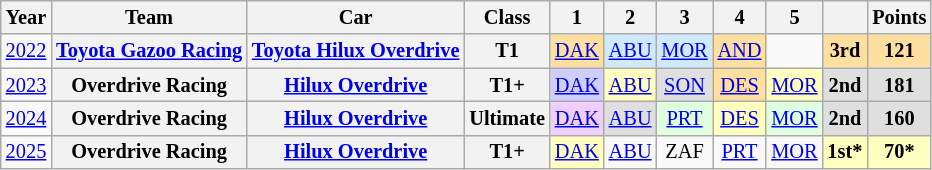<table class="wikitable" style="text-align:center; font-size:85%">
<tr>
<th>Year</th>
<th>Team</th>
<th>Car</th>
<th>Class</th>
<th>1</th>
<th>2</th>
<th>3</th>
<th>4</th>
<th>5</th>
<th></th>
<th>Points</th>
</tr>
<tr>
<td><a href='#'>2022</a></td>
<th nowrap><a href='#'>Toyota Gazoo Racing</a></th>
<th nowrap><a href='#'>Toyota Hilux Overdrive</a></th>
<th>T1</th>
<td style="background:#FFDF9F;"><a href='#'>DAK</a><br></td>
<td style="background:#CFEAFF;"><a href='#'>ABU</a><br></td>
<td style="background:#CFEAFF;"><a href='#'>MOR</a><br></td>
<td style="background:#FFDF9F;"><a href='#'>AND</a><br></td>
<td></td>
<th style="background:#FFDF9F;">3rd</th>
<th style="background:#FFDF9F;">121</th>
</tr>
<tr>
<td><a href='#'>2023</a></td>
<th>Overdrive Racing</th>
<th><a href='#'>Hilux Overdrive</a></th>
<th>T1+</th>
<td style="background:#CFCFFF;"><a href='#'>DAK</a><br></td>
<td style="background:#FFFFBF;"><a href='#'>ABU</a><br></td>
<td style="background:#DFDFDF;"><a href='#'>SON</a><br></td>
<td style="background:#FFDF9F;"><a href='#'>DES</a><br></td>
<td style="background:#FFFFBF;"><a href='#'>MOR</a><br></td>
<th style="background:#DFDFDF;">2nd</th>
<th style="background:#DFDFDF;">181</th>
</tr>
<tr>
<td><a href='#'>2024</a></td>
<th>Overdrive Racing</th>
<th><a href='#'>Hilux Overdrive</a></th>
<th>Ultimate</th>
<td style="background:#EFCFFF;"><a href='#'>DAK</a><br></td>
<td style="background:#DFDFDF;"><a href='#'>ABU</a><br></td>
<td style="background:#DFFFDF;"><a href='#'>PRT</a><br></td>
<td style="background:#FFFFBF;"><a href='#'>DES</a><br></td>
<td style="background:#DFFFDF;"><a href='#'>MOR</a><br></td>
<th style="background:#DFDFDF;">2nd</th>
<th style="background:#DFDFDF;">160</th>
</tr>
<tr>
<td><a href='#'>2025</a></td>
<th>Overdrive Racing</th>
<th><a href='#'>Hilux Overdrive</a></th>
<th>T1+</th>
<td style="background:#FFFFBF;"><a href='#'>DAK</a><br></td>
<td style="background:#;"><a href='#'>ABU</a></td>
<td style="background:#;">ZAF</td>
<td style="background:#;"><a href='#'>PRT</a></td>
<td style="background:#;"><a href='#'>MOR</a></td>
<th style="background:#FFFFBF;">1st*</th>
<th style="background:#FFFFBF;">70*</th>
</tr>
</table>
